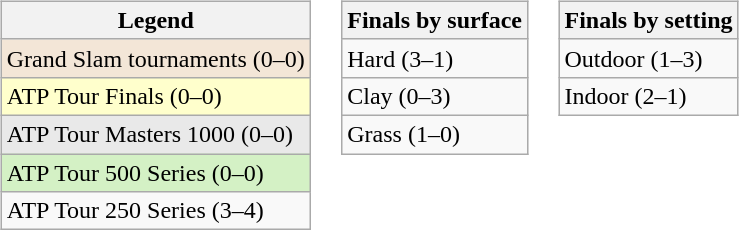<table>
<tr valign="top">
<td><br><table class="wikitable">
<tr>
<th>Legend</th>
</tr>
<tr style="background:#f3e6d7;">
<td>Grand Slam tournaments (0–0)</td>
</tr>
<tr style="background:#ffffcc;">
<td>ATP Tour Finals (0–0)</td>
</tr>
<tr style="background:#e9e9e9;">
<td>ATP Tour Masters 1000 (0–0)</td>
</tr>
<tr style="background:#d4f1c5;">
<td>ATP Tour 500 Series (0–0)</td>
</tr>
<tr>
<td>ATP Tour 250 Series (3–4)</td>
</tr>
</table>
</td>
<td><br><table class="wikitable">
<tr>
<th>Finals by surface</th>
</tr>
<tr>
<td>Hard (3–1)</td>
</tr>
<tr>
<td>Clay (0–3)</td>
</tr>
<tr>
<td>Grass (1–0)</td>
</tr>
</table>
</td>
<td><br><table class="wikitable">
<tr>
<th>Finals by setting</th>
</tr>
<tr>
<td>Outdoor (1–3)</td>
</tr>
<tr>
<td>Indoor (2–1)</td>
</tr>
</table>
</td>
</tr>
</table>
